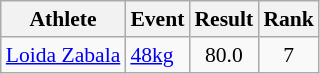<table class=wikitable style="font-size:90%">
<tr>
<th>Athlete</th>
<th>Event</th>
<th>Result</th>
<th>Rank</th>
</tr>
<tr>
<td><a href='#'>Loida Zabala</a></td>
<td><a href='#'>48kg</a></td>
<td style="text-align:center;">80.0</td>
<td style="text-align:center;">7</td>
</tr>
</table>
